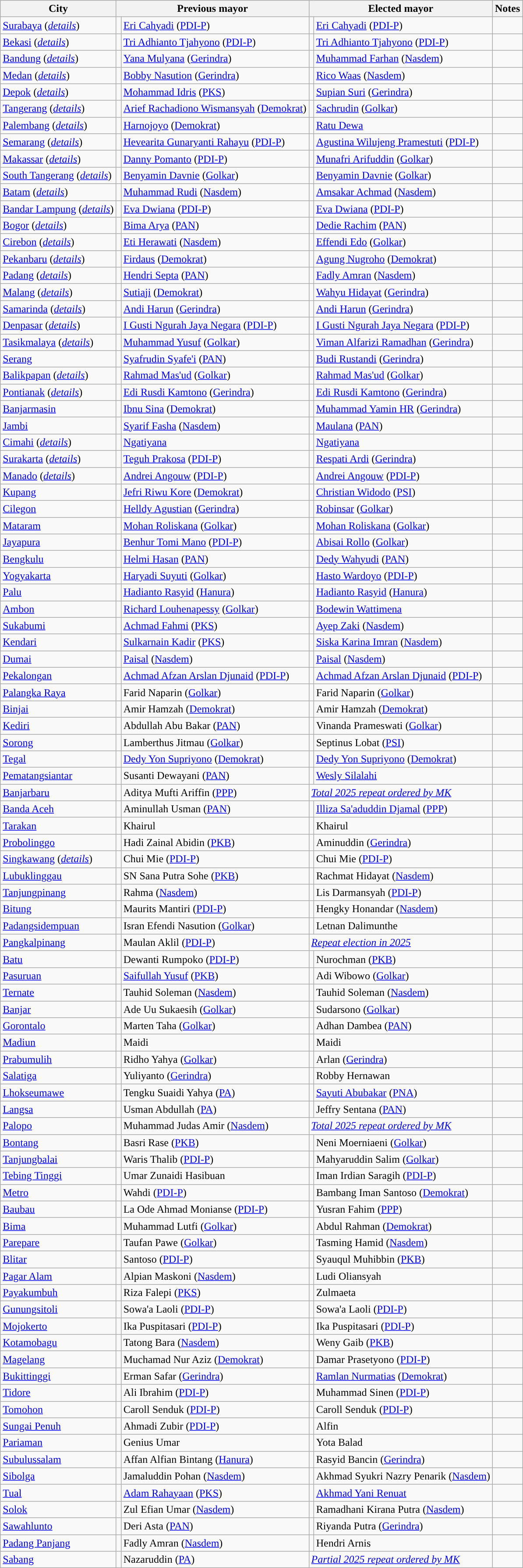<table class="wikitable">
<tr>
<th>City</th>
<th colspan="2">Previous mayor</th>
<th colspan="2">Elected mayor</th>
<th>Notes</th>
</tr>
<tr>
<td><a href='#'>Surabaya</a> (<em><a href='#'>details</a></em>)</td>
<td style="background:"></td>
<td><a href='#'>Eri Cahyadi</a> (<a href='#'>PDI-P</a>)</td>
<td style="background:"></td>
<td><a href='#'>Eri Cahyadi</a> (<a href='#'>PDI-P</a>)</td>
<td></td>
</tr>
<tr>
<td><a href='#'>Bekasi</a> (<em><a href='#'>details</a></em>)</td>
<td style="background:"></td>
<td><a href='#'>Tri Adhianto Tjahyono</a> (<a href='#'>PDI-P</a>)</td>
<td style="background:"></td>
<td><a href='#'>Tri Adhianto Tjahyono</a> (<a href='#'>PDI-P</a>)</td>
<td></td>
</tr>
<tr>
<td><a href='#'>Bandung</a> (<em><a href='#'>details</a></em>)</td>
<td style="background:"></td>
<td><a href='#'>Yana Mulyana</a> (<a href='#'>Gerindra</a>)</td>
<td style="background:"></td>
<td><a href='#'>Muhammad Farhan</a> (<a href='#'>Nasdem</a>)</td>
<td></td>
</tr>
<tr>
<td><a href='#'>Medan</a> (<em><a href='#'>details</a></em>)</td>
<td style="background:"></td>
<td><a href='#'>Bobby Nasution</a> (<a href='#'>Gerindra</a>)</td>
<td style="background:"></td>
<td><a href='#'>Rico Waas</a> (<a href='#'>Nasdem</a>)</td>
<td></td>
</tr>
<tr>
<td><a href='#'>Depok</a> (<a href='#'><em>details</em></a>)</td>
<td style="background:"></td>
<td><a href='#'>Mohammad Idris</a> (<a href='#'>PKS</a>)</td>
<td style="background:"></td>
<td><a href='#'>Supian Suri</a> (<a href='#'>Gerindra</a>)</td>
<td></td>
</tr>
<tr>
<td><a href='#'>Tangerang</a> (<a href='#'><em>details</em></a>)</td>
<td style="background:"></td>
<td><a href='#'>Arief Rachadiono Wismansyah</a> (<a href='#'>Demokrat</a>)</td>
<td style="background:"></td>
<td><a href='#'>Sachrudin</a> (<a href='#'>Golkar</a>)</td>
<td></td>
</tr>
<tr>
<td><a href='#'>Palembang</a> (<a href='#'><em>details</em></a>)</td>
<td style="background:"></td>
<td><a href='#'>Harnojoyo</a> (<a href='#'>Demokrat</a>)</td>
<td style="background:"></td>
<td><a href='#'>Ratu Dewa</a></td>
<td></td>
</tr>
<tr>
<td><a href='#'>Semarang</a> (<a href='#'><em>details</em></a>)</td>
<td style="background:"></td>
<td><a href='#'>Hevearita Gunaryanti Rahayu</a> (<a href='#'>PDI-P</a>)</td>
<td style="background:"></td>
<td><a href='#'>Agustina Wilujeng Pramestuti</a> (<a href='#'>PDI-P</a>)</td>
<td></td>
</tr>
<tr>
<td><a href='#'>Makassar</a> (<a href='#'><em>details</em></a>)</td>
<td style="background:"></td>
<td><a href='#'>Danny Pomanto</a> (<a href='#'>PDI-P</a>)</td>
<td style="background:"></td>
<td><a href='#'>Munafri Arifuddin</a> (<a href='#'>Golkar</a>)</td>
<td></td>
</tr>
<tr>
<td><a href='#'>South Tangerang</a> (<em><a href='#'>details</a></em>)</td>
<td style="background:"></td>
<td><a href='#'>Benyamin Davnie</a> (<a href='#'>Golkar</a>)</td>
<td style="background:"></td>
<td><a href='#'>Benyamin Davnie</a> (<a href='#'>Golkar</a>)</td>
<td></td>
</tr>
<tr>
<td><a href='#'>Batam</a> (<em><a href='#'>details</a></em>)</td>
<td style="background:"></td>
<td><a href='#'>Muhammad Rudi</a> (<a href='#'>Nasdem</a>)</td>
<td style="background:"></td>
<td><a href='#'>Amsakar Achmad</a> (<a href='#'>Nasdem</a>)</td>
<td></td>
</tr>
<tr>
<td><a href='#'>Bandar Lampung</a> (<em><a href='#'>details</a></em>)</td>
<td style="background:"></td>
<td><a href='#'>Eva Dwiana</a> (<a href='#'>PDI-P</a>)</td>
<td style="background:"></td>
<td><a href='#'>Eva Dwiana</a> (<a href='#'>PDI-P</a>)</td>
<td></td>
</tr>
<tr>
<td><a href='#'>Bogor</a> (<em><a href='#'>details</a></em>)</td>
<td style="background:"></td>
<td><a href='#'>Bima Arya</a> (<a href='#'>PAN</a>)</td>
<td style="background:"></td>
<td><a href='#'>Dedie Rachim</a> (<a href='#'>PAN</a>)</td>
<td></td>
</tr>
<tr>
<td><a href='#'>Cirebon</a> (<em><a href='#'>details</a></em>)</td>
<td style="background:"></td>
<td><a href='#'>Eti Herawati</a> (<a href='#'>Nasdem</a>)</td>
<td style="background:"></td>
<td><a href='#'>Effendi Edo</a> (<a href='#'>Golkar</a>)</td>
<td></td>
</tr>
<tr>
<td><a href='#'>Pekanbaru</a> (<em><a href='#'>details</a></em>)</td>
<td style="background:"></td>
<td><a href='#'>Firdaus</a> (<a href='#'>Demokrat</a>)</td>
<td style="background:"></td>
<td><a href='#'>Agung Nugroho</a> (<a href='#'>Demokrat</a>)</td>
<td></td>
</tr>
<tr>
<td><a href='#'>Padang</a> (<em><a href='#'>details</a></em>)</td>
<td style="background:"></td>
<td><a href='#'>Hendri Septa</a> (<a href='#'>PAN</a>)</td>
<td style="background:"></td>
<td><a href='#'>Fadly Amran</a> (<a href='#'>Nasdem</a>)</td>
<td></td>
</tr>
<tr>
<td><a href='#'>Malang</a> (<em><a href='#'>details</a></em>)</td>
<td style="background:"></td>
<td><a href='#'>Sutiaji</a> (<a href='#'>Demokrat</a>)</td>
<td style="background:"></td>
<td><a href='#'>Wahyu Hidayat</a> (<a href='#'>Gerindra</a>)</td>
<td></td>
</tr>
<tr>
<td><a href='#'>Samarinda</a> (<em><a href='#'>details</a></em>)</td>
<td style="background:"></td>
<td><a href='#'>Andi Harun</a> (<a href='#'>Gerindra</a>)</td>
<td style="background:"></td>
<td><a href='#'>Andi Harun</a> (<a href='#'>Gerindra</a>)</td>
<td></td>
</tr>
<tr>
<td><a href='#'>Denpasar</a> (<em><a href='#'>details</a></em>)</td>
<td style="background:"></td>
<td><a href='#'>I Gusti Ngurah Jaya Negara</a> (<a href='#'>PDI-P</a>)</td>
<td style="background:"></td>
<td><a href='#'>I Gusti Ngurah Jaya Negara</a> (<a href='#'>PDI-P</a>)</td>
<td></td>
</tr>
<tr>
<td><a href='#'>Tasikmalaya</a> (<em><a href='#'>details</a></em>)</td>
<td style="background:"></td>
<td><a href='#'>Muhammad Yusuf</a> (<a href='#'>Golkar</a>)</td>
<td style="background:"></td>
<td><a href='#'>Viman Alfarizi Ramadhan</a> (<a href='#'>Gerindra</a>)</td>
<td></td>
</tr>
<tr>
<td><a href='#'>Serang</a></td>
<td style="background:"></td>
<td><a href='#'>Syafrudin Syafe'i</a> (<a href='#'>PAN</a>)</td>
<td style="background:"></td>
<td><a href='#'>Budi Rustandi</a> (<a href='#'>Gerindra</a>)</td>
<td></td>
</tr>
<tr>
<td><a href='#'>Balikpapan</a> (<em><a href='#'>details</a></em>)</td>
<td style="background:"></td>
<td><a href='#'>Rahmad Mas'ud</a> (<a href='#'>Golkar</a>)</td>
<td style="background:"></td>
<td><a href='#'>Rahmad Mas'ud</a> (<a href='#'>Golkar</a>)</td>
<td></td>
</tr>
<tr>
<td><a href='#'>Pontianak</a> (<em><a href='#'>details</a></em>)</td>
<td style="background:"></td>
<td><a href='#'>Edi Rusdi Kamtono</a> (<a href='#'>Gerindra</a>)</td>
<td style="background:"></td>
<td><a href='#'>Edi Rusdi Kamtono</a> (<a href='#'>Gerindra</a>)</td>
<td></td>
</tr>
<tr>
<td><a href='#'>Banjarmasin</a></td>
<td style="background:"></td>
<td><a href='#'>Ibnu Sina</a> (<a href='#'>Demokrat</a>)</td>
<td style="background:"></td>
<td><a href='#'>Muhammad Yamin HR</a> (<a href='#'>Gerindra</a>)</td>
<td></td>
</tr>
<tr>
<td><a href='#'>Jambi</a></td>
<td style="background:"></td>
<td><a href='#'>Syarif Fasha</a> (<a href='#'>Nasdem</a>)</td>
<td style="background:"></td>
<td><a href='#'>Maulana</a> (<a href='#'>PAN</a>)</td>
<td></td>
</tr>
<tr>
<td><a href='#'>Cimahi</a> (<em><a href='#'>details</a></em>)</td>
<td style="background:"></td>
<td><a href='#'>Ngatiyana</a></td>
<td style="background:"></td>
<td><a href='#'>Ngatiyana</a></td>
<td></td>
</tr>
<tr>
<td><a href='#'>Surakarta</a> (<em><a href='#'>details</a></em>)</td>
<td style="background:"></td>
<td><a href='#'>Teguh Prakosa</a> (<a href='#'>PDI-P</a>)</td>
<td style="background:"></td>
<td><a href='#'>Respati Ardi</a> (<a href='#'>Gerindra</a>)</td>
<td></td>
</tr>
<tr>
<td><a href='#'>Manado</a> (<em><a href='#'>details</a></em>)</td>
<td style="background:"></td>
<td><a href='#'>Andrei Angouw</a> (<a href='#'>PDI-P</a>)</td>
<td style="background:"></td>
<td><a href='#'>Andrei Angouw</a> (<a href='#'>PDI-P</a>)</td>
<td></td>
</tr>
<tr>
<td><a href='#'>Kupang</a></td>
<td style="background:"></td>
<td><a href='#'>Jefri Riwu Kore</a> (<a href='#'>Demokrat</a>)</td>
<td style="background:"></td>
<td><a href='#'>Christian Widodo</a> (<a href='#'>PSI</a>)</td>
<td></td>
</tr>
<tr>
<td><a href='#'>Cilegon</a></td>
<td style="background:"></td>
<td><a href='#'>Helldy Agustian</a> (<a href='#'>Gerindra</a>)</td>
<td style="background:"></td>
<td><a href='#'>Robinsar</a> (<a href='#'>Golkar</a>)</td>
<td></td>
</tr>
<tr>
<td><a href='#'>Mataram</a></td>
<td style="background:"></td>
<td><a href='#'>Mohan Roliskana</a> (<a href='#'>Golkar</a>)</td>
<td style="background:"></td>
<td><a href='#'>Mohan Roliskana</a> (<a href='#'>Golkar</a>)</td>
<td></td>
</tr>
<tr>
<td><a href='#'>Jayapura</a></td>
<td style="background:"></td>
<td><a href='#'>Benhur Tomi Mano</a> (<a href='#'>PDI-P</a>)</td>
<td style="background:"></td>
<td><a href='#'>Abisai Rollo</a> (<a href='#'>Golkar</a>)</td>
<td></td>
</tr>
<tr>
<td><a href='#'>Bengkulu</a></td>
<td style="background:"></td>
<td><a href='#'>Helmi Hasan</a> (<a href='#'>PAN</a>)</td>
<td style="background:"></td>
<td><a href='#'>Dedy Wahyudi</a> (<a href='#'>PAN</a>)</td>
<td></td>
</tr>
<tr>
<td><a href='#'>Yogyakarta</a></td>
<td style="background:"></td>
<td><a href='#'>Haryadi Suyuti</a> (<a href='#'>Golkar</a>)</td>
<td style="background:"></td>
<td><a href='#'>Hasto Wardoyo</a> (<a href='#'>PDI-P</a>)</td>
<td></td>
</tr>
<tr>
<td><a href='#'>Palu</a></td>
<td style="background:"></td>
<td><a href='#'>Hadianto Rasyid</a> (<a href='#'>Hanura</a>)</td>
<td style="background:"></td>
<td><a href='#'>Hadianto Rasyid</a> (<a href='#'>Hanura</a>)</td>
<td></td>
</tr>
<tr>
<td><a href='#'>Ambon</a></td>
<td style="background:"></td>
<td><a href='#'>Richard Louhenapessy</a> (<a href='#'>Golkar</a>)</td>
<td style="background:"></td>
<td><a href='#'>Bodewin Wattimena</a></td>
<td></td>
</tr>
<tr>
<td><a href='#'>Sukabumi</a></td>
<td style="background:"></td>
<td><a href='#'>Achmad Fahmi</a> (<a href='#'>PKS</a>)</td>
<td style="background:"></td>
<td><a href='#'>Ayep Zaki</a> (<a href='#'>Nasdem</a>)</td>
<td></td>
</tr>
<tr>
<td><a href='#'>Kendari</a></td>
<td style="background:"></td>
<td><a href='#'>Sulkarnain Kadir</a> (<a href='#'>PKS</a>)</td>
<td style="background:"></td>
<td><a href='#'>Siska Karina Imran</a> (<a href='#'>Nasdem</a>)</td>
<td></td>
</tr>
<tr>
<td><a href='#'>Dumai</a></td>
<td style="background:"></td>
<td><a href='#'>Paisal</a> (<a href='#'>Nasdem</a>)</td>
<td style="background:"></td>
<td><a href='#'>Paisal</a> (<a href='#'>Nasdem</a>)</td>
<td></td>
</tr>
<tr>
<td><a href='#'>Pekalongan</a></td>
<td style="background:"></td>
<td><a href='#'>Achmad Afzan Arslan Djunaid</a> (<a href='#'>PDI-P</a>)</td>
<td style="background:"></td>
<td><a href='#'>Achmad Afzan Arslan Djunaid</a> (<a href='#'>PDI-P</a>)</td>
<td></td>
</tr>
<tr>
<td><a href='#'>Palangka Raya</a></td>
<td style="background:"></td>
<td>Farid Naparin (<a href='#'>Golkar</a>)</td>
<td style="background:"></td>
<td>Farid Naparin (<a href='#'>Golkar</a>)</td>
<td></td>
</tr>
<tr>
<td><a href='#'>Binjai</a></td>
<td style="background:"></td>
<td>Amir Hamzah (<a href='#'>Demokrat</a>)</td>
<td style="background:"></td>
<td>Amir Hamzah (<a href='#'>Demokrat</a>)</td>
<td></td>
</tr>
<tr>
<td><a href='#'>Kediri</a></td>
<td style="background:"></td>
<td>Abdullah Abu Bakar (<a href='#'>PAN</a>)</td>
<td style="background:"></td>
<td>Vinanda Prameswati (<a href='#'>Golkar</a>)</td>
<td></td>
</tr>
<tr>
<td><a href='#'>Sorong</a></td>
<td style="background:"></td>
<td>Lamberthus Jitmau (<a href='#'>Golkar</a>)</td>
<td style="background:"></td>
<td>Septinus Lobat (<a href='#'>PSI</a>)</td>
<td></td>
</tr>
<tr>
<td><a href='#'>Tegal</a></td>
<td style="background:"></td>
<td><a href='#'>Dedy Yon Supriyono</a> (<a href='#'>Demokrat</a>)</td>
<td style="background:"></td>
<td><a href='#'>Dedy Yon Supriyono</a> (<a href='#'>Demokrat</a>)</td>
<td></td>
</tr>
<tr>
<td><a href='#'>Pematangsiantar</a></td>
<td style="background:"></td>
<td>Susanti Dewayani (<a href='#'>PAN</a>)</td>
<td style="background:"></td>
<td><a href='#'>Wesly Silalahi</a></td>
<td></td>
</tr>
<tr>
<td><a href='#'>Banjarbaru</a></td>
<td style="background:"></td>
<td>Aditya Mufti Ariffin (<a href='#'>PPP</a>)</td>
<td colspan=2><em><a href='#'>Total 2025 repeat ordered by MK</a></em></td>
<td></td>
</tr>
<tr>
<td><a href='#'>Banda Aceh</a></td>
<td style="background:"></td>
<td>Aminullah Usman (<a href='#'>PAN</a>)</td>
<td style="background:"></td>
<td><a href='#'>Illiza Sa'aduddin Djamal</a> (<a href='#'>PPP</a>)</td>
<td></td>
</tr>
<tr>
<td><a href='#'>Tarakan</a></td>
<td style="background:"></td>
<td>Khairul</td>
<td style="background:"></td>
<td>Khairul</td>
<td></td>
</tr>
<tr>
<td><a href='#'>Probolinggo</a></td>
<td style="background:"></td>
<td>Hadi Zainal Abidin (<a href='#'>PKB</a>)</td>
<td style="background:"></td>
<td>Aminuddin (<a href='#'>Gerindra</a>)</td>
<td></td>
</tr>
<tr>
<td><a href='#'>Singkawang</a> (<em><a href='#'>details</a></em>)</td>
<td style="background:"></td>
<td>Chui Mie (<a href='#'>PDI-P</a>)</td>
<td style="background:"></td>
<td>Chui Mie (<a href='#'>PDI-P</a>)</td>
<td></td>
</tr>
<tr>
<td><a href='#'>Lubuklinggau</a></td>
<td style="background:"></td>
<td>SN Sana Putra Sohe (<a href='#'>PKB</a>)</td>
<td style="background:"></td>
<td>Rachmat Hidayat (<a href='#'>Nasdem</a>)</td>
<td></td>
</tr>
<tr>
<td><a href='#'>Tanjungpinang</a></td>
<td style="background:"></td>
<td>Rahma (<a href='#'>Nasdem</a>)</td>
<td style="background:"></td>
<td>Lis Darmansyah (<a href='#'>PDI-P</a>)</td>
<td></td>
</tr>
<tr>
<td><a href='#'>Bitung</a></td>
<td style="background:"></td>
<td>Maurits Mantiri (<a href='#'>PDI-P</a>)</td>
<td style="background:"></td>
<td>Hengky Honandar (<a href='#'>Nasdem</a>)</td>
<td></td>
</tr>
<tr>
<td><a href='#'>Padangsidempuan</a></td>
<td style="background:"></td>
<td>Isran Efendi Nasution (<a href='#'>Golkar</a>)</td>
<td style="background:"></td>
<td>Letnan Dalimunthe</td>
<td></td>
</tr>
<tr>
<td><a href='#'>Pangkalpinang</a></td>
<td style="background:"></td>
<td>Maulan Aklil (<a href='#'>PDI-P</a>)</td>
<td colspan=2><em><a href='#'>Repeat election in 2025</a></em></td>
<td></td>
</tr>
<tr>
<td><a href='#'>Batu</a></td>
<td style="background:"></td>
<td>Dewanti Rumpoko (<a href='#'>PDI-P</a>)</td>
<td style="background:"></td>
<td>Nurochman (<a href='#'>PKB</a>)</td>
<td></td>
</tr>
<tr>
<td><a href='#'>Pasuruan</a></td>
<td style="background:"></td>
<td><a href='#'>Saifullah Yusuf</a> (<a href='#'>PKB</a>)</td>
<td style="background:"></td>
<td>Adi Wibowo (<a href='#'>Golkar</a>)</td>
<td></td>
</tr>
<tr>
<td><a href='#'>Ternate</a></td>
<td style="background:"></td>
<td>Tauhid Soleman (<a href='#'>Nasdem</a>)</td>
<td style="background:"></td>
<td>Tauhid Soleman (<a href='#'>Nasdem</a>)</td>
<td></td>
</tr>
<tr>
<td><a href='#'>Banjar</a></td>
<td style="background:"></td>
<td>Ade Uu Sukaesih (<a href='#'>Golkar</a>)</td>
<td style="background:"></td>
<td>Sudarsono (<a href='#'>Golkar</a>)</td>
<td></td>
</tr>
<tr>
<td><a href='#'>Gorontalo</a></td>
<td style="background:"></td>
<td>Marten Taha (<a href='#'>Golkar</a>)</td>
<td style="background:"></td>
<td>Adhan Dambea (<a href='#'>PAN</a>)</td>
<td></td>
</tr>
<tr>
<td><a href='#'>Madiun</a></td>
<td style="background:"></td>
<td>Maidi</td>
<td style="background:"></td>
<td>Maidi</td>
<td></td>
</tr>
<tr>
<td><a href='#'>Prabumulih</a></td>
<td style="background:"></td>
<td>Ridho Yahya (<a href='#'>Golkar</a>)</td>
<td style="background:"></td>
<td>Arlan (<a href='#'>Gerindra</a>)</td>
<td></td>
</tr>
<tr>
<td><a href='#'>Salatiga</a></td>
<td style="background:"></td>
<td>Yuliyanto (<a href='#'>Gerindra</a>)</td>
<td style="background:"></td>
<td>Robby Hernawan</td>
<td></td>
</tr>
<tr>
<td><a href='#'>Lhokseumawe</a></td>
<td style="background:"></td>
<td>Tengku Suaidi Yahya (<a href='#'>PA</a>)</td>
<td style="background:"></td>
<td><a href='#'>Sayuti Abubakar</a> (<a href='#'>PNA</a>)</td>
<td></td>
</tr>
<tr>
<td><a href='#'>Langsa</a></td>
<td style="background:"></td>
<td>Usman Abdullah (<a href='#'>PA</a>)</td>
<td style="background:"></td>
<td>Jeffry Sentana (<a href='#'>PAN</a>)</td>
<td></td>
</tr>
<tr>
<td><a href='#'>Palopo</a></td>
<td style="background:"></td>
<td>Muhammad Judas Amir (<a href='#'>Nasdem</a>)</td>
<td colspan=2><em><a href='#'>Total 2025 repeat ordered by MK</a></em></td>
<td></td>
</tr>
<tr>
<td><a href='#'>Bontang</a></td>
<td style="background:"></td>
<td>Basri Rase (<a href='#'>PKB</a>)</td>
<td style="background:"></td>
<td>Neni Moerniaeni (<a href='#'>Golkar</a>)</td>
<td></td>
</tr>
<tr>
<td><a href='#'>Tanjungbalai</a></td>
<td style="background:"></td>
<td>Waris Thalib (<a href='#'>PDI-P</a>)</td>
<td style="background:"></td>
<td>Mahyaruddin Salim (<a href='#'>Golkar</a>)</td>
<td></td>
</tr>
<tr>
<td><a href='#'>Tebing Tinggi</a></td>
<td style="background:"></td>
<td>Umar Zunaidi Hasibuan</td>
<td style="background:"></td>
<td>Iman Irdian Saragih (<a href='#'>PDI-P</a>)</td>
<td></td>
</tr>
<tr>
<td><a href='#'>Metro</a></td>
<td style="background:"></td>
<td>Wahdi (<a href='#'>PDI-P</a>)</td>
<td style="background:"></td>
<td>Bambang Iman Santoso (<a href='#'>Demokrat</a>)</td>
<td></td>
</tr>
<tr>
<td><a href='#'>Baubau</a></td>
<td style="background:"></td>
<td>La Ode Ahmad Monianse (<a href='#'>PDI-P</a>)</td>
<td style="background:"></td>
<td>Yusran Fahim (<a href='#'>PPP</a>)</td>
<td></td>
</tr>
<tr>
<td><a href='#'>Bima</a></td>
<td style="background:"></td>
<td>Muhammad Lutfi (<a href='#'>Golkar</a>)</td>
<td style="background:"></td>
<td>Abdul Rahman (<a href='#'>Demokrat</a>)</td>
<td></td>
</tr>
<tr>
<td><a href='#'>Parepare</a></td>
<td style="background:"></td>
<td>Taufan Pawe (<a href='#'>Golkar</a>)</td>
<td style="background:"></td>
<td>Tasming Hamid (<a href='#'>Nasdem</a>)</td>
<td></td>
</tr>
<tr>
<td><a href='#'>Blitar</a></td>
<td style="background:"></td>
<td>Santoso (<a href='#'>PDI-P</a>)</td>
<td style="background:"></td>
<td>Syauqul Muhibbin (<a href='#'>PKB</a>)</td>
<td></td>
</tr>
<tr>
<td><a href='#'>Pagar Alam</a></td>
<td style="background:"></td>
<td>Alpian Maskoni (<a href='#'>Nasdem</a>)</td>
<td style="background:"></td>
<td>Ludi Oliansyah</td>
<td></td>
</tr>
<tr>
<td><a href='#'>Payakumbuh</a></td>
<td style="background:"></td>
<td>Riza Falepi (<a href='#'>PKS</a>)</td>
<td style="background:"></td>
<td>Zulmaeta</td>
<td></td>
</tr>
<tr>
<td><a href='#'>Gunungsitoli</a></td>
<td style="background:"></td>
<td>Sowa'a Laoli (<a href='#'>PDI-P</a>)</td>
<td style="background:"></td>
<td>Sowa'a Laoli (<a href='#'>PDI-P</a>)</td>
<td></td>
</tr>
<tr>
<td><a href='#'>Mojokerto</a></td>
<td style="background:"></td>
<td>Ika Puspitasari (<a href='#'>PDI-P</a>)</td>
<td style="background:"></td>
<td>Ika Puspitasari (<a href='#'>PDI-P</a>)</td>
<td></td>
</tr>
<tr>
<td><a href='#'>Kotamobagu</a></td>
<td style="background:"></td>
<td>Tatong Bara (<a href='#'>Nasdem</a>)</td>
<td style="background:"></td>
<td>Weny Gaib (<a href='#'>PKB</a>)</td>
<td></td>
</tr>
<tr>
<td><a href='#'>Magelang</a></td>
<td style="background:"></td>
<td>Muchamad Nur Aziz (<a href='#'>Demokrat</a>)</td>
<td style="background:"></td>
<td>Damar Prasetyono (<a href='#'>PDI-P</a>)</td>
<td></td>
</tr>
<tr>
<td><a href='#'>Bukittinggi</a></td>
<td style="background:"></td>
<td>Erman Safar (<a href='#'>Gerindra</a>)</td>
<td style="background:"></td>
<td><a href='#'>Ramlan Nurmatias</a> (<a href='#'>Demokrat</a>)</td>
<td></td>
</tr>
<tr>
<td><a href='#'>Tidore</a></td>
<td style="background:"></td>
<td>Ali Ibrahim (<a href='#'>PDI-P</a>)</td>
<td style="background:"></td>
<td>Muhammad Sinen (<a href='#'>PDI-P</a>)</td>
<td></td>
</tr>
<tr>
<td><a href='#'>Tomohon</a></td>
<td style="background:"></td>
<td>Caroll Senduk (<a href='#'>PDI-P</a>)</td>
<td style="background:"></td>
<td>Caroll Senduk (<a href='#'>PDI-P</a>)</td>
<td></td>
</tr>
<tr>
<td><a href='#'>Sungai Penuh</a></td>
<td style="background:"></td>
<td>Ahmadi Zubir (<a href='#'>PDI-P</a>)</td>
<td style="background:"></td>
<td>Alfin</td>
<td></td>
</tr>
<tr>
<td><a href='#'>Pariaman</a></td>
<td style="background:"></td>
<td>Genius Umar</td>
<td style="background:"></td>
<td>Yota Balad</td>
<td></td>
</tr>
<tr>
<td><a href='#'>Subulussalam</a></td>
<td style="background:"></td>
<td>Affan Alfian Bintang (<a href='#'>Hanura</a>)</td>
<td style="background:"></td>
<td>Rasyid Bancin (<a href='#'>Gerindra</a>)</td>
<td></td>
</tr>
<tr>
<td><a href='#'>Sibolga</a></td>
<td style="background:"></td>
<td>Jamaluddin Pohan (<a href='#'>Nasdem</a>)</td>
<td style="background:"></td>
<td>Akhmad Syukri Nazry Penarik (<a href='#'>Nasdem</a>)</td>
<td></td>
</tr>
<tr>
<td><a href='#'>Tual</a></td>
<td style="background:"></td>
<td><a href='#'>Adam Rahayaan</a> (<a href='#'>PKS</a>)</td>
<td style="background:"></td>
<td><a href='#'>Akhmad Yani Renuat</a></td>
<td></td>
</tr>
<tr>
<td><a href='#'>Solok</a></td>
<td style="background:"></td>
<td>Zul Efian Umar (<a href='#'>Nasdem</a>)</td>
<td style="background:"></td>
<td>Ramadhani Kirana Putra (<a href='#'>Nasdem</a>)</td>
<td></td>
</tr>
<tr>
<td><a href='#'>Sawahlunto</a></td>
<td style="background:"></td>
<td>Deri Asta (<a href='#'>PAN</a>)</td>
<td style="background:"></td>
<td>Riyanda Putra (<a href='#'>Gerindra</a>)</td>
<td></td>
</tr>
<tr>
<td><a href='#'>Padang Panjang</a></td>
<td style="background:"></td>
<td>Fadly Amran (<a href='#'>Nasdem</a>)</td>
<td style="background:"></td>
<td>Hendri Arnis</td>
<td></td>
</tr>
<tr>
<td><a href='#'>Sabang</a></td>
<td style="background:"></td>
<td>Nazaruddin (<a href='#'>PA</a>)</td>
<td colspan=2><em><a href='#'>Partial 2025 repeat ordered by MK</a></em></td>
<td></td>
</tr>
</table>
